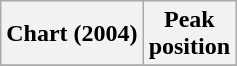<table class="wikitable sortable plainrowheaders" style="text-align:center">
<tr>
<th scope="col">Chart (2004)</th>
<th scope="col">Peak<br>position</th>
</tr>
<tr>
</tr>
</table>
